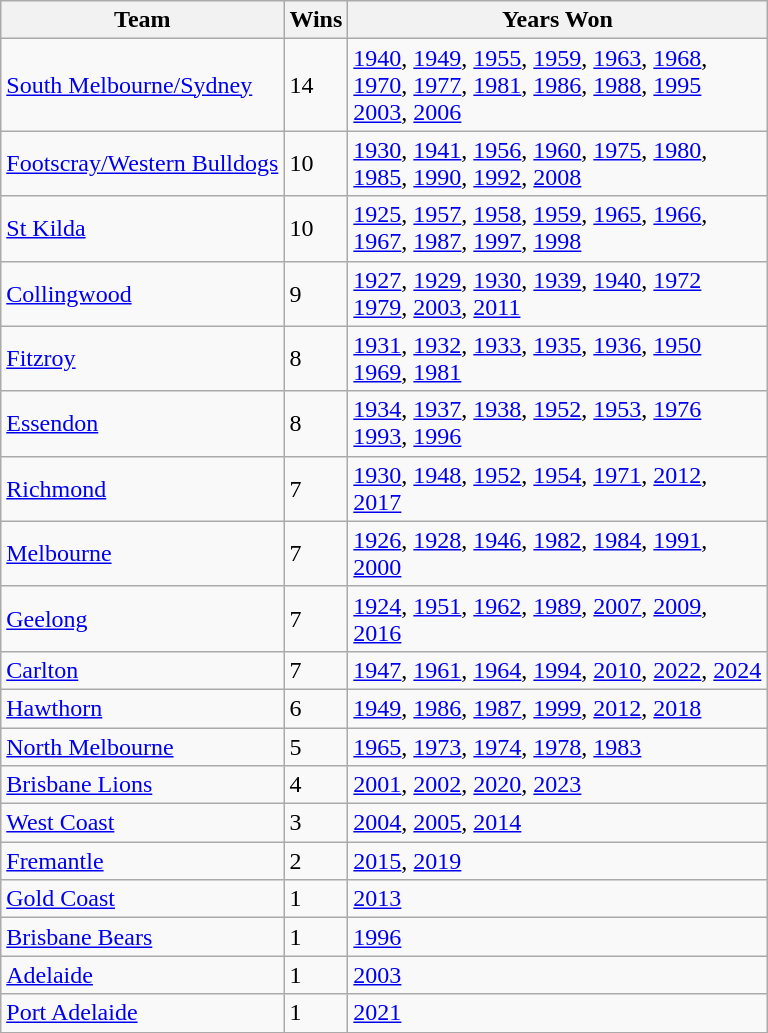<table class="wikitable">
<tr>
<th>Team</th>
<th>Wins</th>
<th>Years Won</th>
</tr>
<tr>
<td><a href='#'>South Melbourne/Sydney</a></td>
<td>14</td>
<td><a href='#'>1940</a>, <a href='#'>1949</a>, <a href='#'>1955</a>, <a href='#'>1959</a>, <a href='#'>1963</a>, <a href='#'>1968</a>,<br><a href='#'>1970</a>, <a href='#'>1977</a>, <a href='#'>1981</a>, <a href='#'>1986</a>, <a href='#'>1988</a>, <a href='#'>1995</a><br><a href='#'>2003</a>, <a href='#'>2006</a></td>
</tr>
<tr>
<td><a href='#'>Footscray/Western Bulldogs</a></td>
<td>10</td>
<td><a href='#'>1930</a>, <a href='#'>1941</a>, <a href='#'>1956</a>, <a href='#'>1960</a>, <a href='#'>1975</a>, <a href='#'>1980</a>,<br><a href='#'>1985</a>, <a href='#'>1990</a>, <a href='#'>1992</a>, <a href='#'>2008</a></td>
</tr>
<tr>
<td><a href='#'>St Kilda</a></td>
<td>10</td>
<td><a href='#'>1925</a>, <a href='#'>1957</a>, <a href='#'>1958</a>, <a href='#'>1959</a>, <a href='#'>1965</a>, <a href='#'>1966</a>,<br><a href='#'>1967</a>, <a href='#'>1987</a>, <a href='#'>1997</a>, <a href='#'>1998</a></td>
</tr>
<tr>
<td><a href='#'>Collingwood</a></td>
<td>9</td>
<td><a href='#'>1927</a>, <a href='#'>1929</a>, <a href='#'>1930</a>, <a href='#'>1939</a>, <a href='#'>1940</a>, <a href='#'>1972</a><br><a href='#'>1979</a>, <a href='#'>2003</a>, <a href='#'>2011</a></td>
</tr>
<tr>
<td><a href='#'>Fitzroy</a></td>
<td>8</td>
<td><a href='#'>1931</a>, <a href='#'>1932</a>, <a href='#'>1933</a>, <a href='#'>1935</a>, <a href='#'>1936</a>, <a href='#'>1950</a><br><a href='#'>1969</a>, <a href='#'>1981</a></td>
</tr>
<tr>
<td><a href='#'>Essendon</a></td>
<td>8</td>
<td><a href='#'>1934</a>, <a href='#'>1937</a>, <a href='#'>1938</a>, <a href='#'>1952</a>, <a href='#'>1953</a>, <a href='#'>1976</a><br><a href='#'>1993</a>, <a href='#'>1996</a></td>
</tr>
<tr>
<td><a href='#'>Richmond</a></td>
<td>7</td>
<td><a href='#'>1930</a>, <a href='#'>1948</a>, <a href='#'>1952</a>, <a href='#'>1954</a>, <a href='#'>1971</a>, <a href='#'>2012</a>,<br><a href='#'>2017</a></td>
</tr>
<tr>
<td><a href='#'>Melbourne</a></td>
<td>7</td>
<td><a href='#'>1926</a>, <a href='#'>1928</a>, <a href='#'>1946</a>, <a href='#'>1982</a>, <a href='#'>1984</a>, <a href='#'>1991</a>,<br><a href='#'>2000</a></td>
</tr>
<tr>
<td><a href='#'>Geelong</a></td>
<td>7</td>
<td><a href='#'>1924</a>, <a href='#'>1951</a>, <a href='#'>1962</a>, <a href='#'>1989</a>, <a href='#'>2007</a>, <a href='#'>2009</a>,<br><a href='#'>2016</a></td>
</tr>
<tr>
<td><a href='#'>Carlton</a></td>
<td>7</td>
<td><a href='#'>1947</a>, <a href='#'>1961</a>, <a href='#'>1964</a>, <a href='#'>1994</a>, <a href='#'>2010</a>, <a href='#'>2022</a>, <a href='#'>2024</a></td>
</tr>
<tr>
<td><a href='#'>Hawthorn</a></td>
<td>6</td>
<td><a href='#'>1949</a>, <a href='#'>1986</a>, <a href='#'>1987</a>, <a href='#'>1999</a>, <a href='#'>2012</a>, <a href='#'>2018</a></td>
</tr>
<tr>
<td><a href='#'>North Melbourne</a></td>
<td>5</td>
<td><a href='#'>1965</a>, <a href='#'>1973</a>, <a href='#'>1974</a>, <a href='#'>1978</a>, <a href='#'>1983</a></td>
</tr>
<tr>
<td><a href='#'>Brisbane Lions</a></td>
<td>4</td>
<td><a href='#'>2001</a>, <a href='#'>2002</a>, <a href='#'>2020</a>, <a href='#'>2023</a></td>
</tr>
<tr>
<td><a href='#'>West Coast</a></td>
<td>3</td>
<td><a href='#'>2004</a>, <a href='#'>2005</a>, <a href='#'>2014</a></td>
</tr>
<tr>
<td><a href='#'>Fremantle</a></td>
<td>2</td>
<td><a href='#'>2015</a>, <a href='#'>2019</a></td>
</tr>
<tr>
<td><a href='#'>Gold Coast</a></td>
<td>1</td>
<td><a href='#'>2013</a></td>
</tr>
<tr>
<td><a href='#'>Brisbane Bears</a></td>
<td>1</td>
<td><a href='#'>1996</a></td>
</tr>
<tr>
<td><a href='#'>Adelaide</a></td>
<td>1</td>
<td><a href='#'>2003</a></td>
</tr>
<tr>
<td><a href='#'>Port Adelaide</a></td>
<td>1</td>
<td><a href='#'>2021</a></td>
</tr>
</table>
